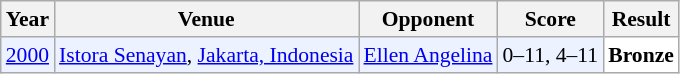<table class="sortable wikitable" style="font-size: 90%;">
<tr>
<th>Year</th>
<th>Venue</th>
<th>Opponent</th>
<th>Score</th>
<th>Result</th>
</tr>
<tr style="background:#ECF2FF">
<td align="center"><a href='#'>2000</a></td>
<td align="left"><a href='#'>Istora Senayan</a>, <a href='#'>Jakarta, Indonesia</a></td>
<td align="left"> <a href='#'>Ellen Angelina</a></td>
<td align="left">0–11, 4–11</td>
<td style="text-align:left; background:white"> <strong>Bronze</strong></td>
</tr>
</table>
